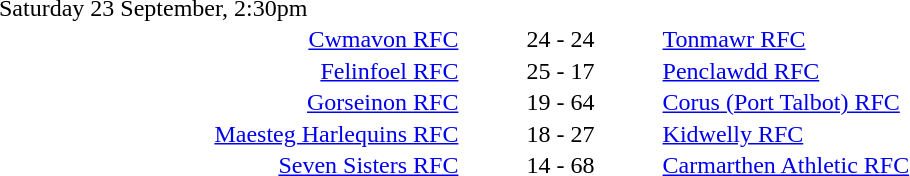<table style="width:70%;" cellspacing="1">
<tr>
<th width=35%></th>
<th width=15%></th>
<th></th>
</tr>
<tr>
<td>Saturday 23 September, 2:30pm</td>
</tr>
<tr>
<td align=right><a href='#'>Cwmavon RFC</a></td>
<td align=center>24 - 24</td>
<td><a href='#'>Tonmawr RFC</a></td>
</tr>
<tr>
<td align=right><a href='#'>Felinfoel RFC</a></td>
<td align=center>25 - 17</td>
<td><a href='#'>Penclawdd RFC</a></td>
</tr>
<tr>
<td align=right><a href='#'>Gorseinon RFC</a></td>
<td align=center>19 - 64</td>
<td><a href='#'>Corus (Port Talbot) RFC</a></td>
</tr>
<tr>
<td align=right><a href='#'>Maesteg Harlequins RFC</a></td>
<td align=center>18 - 27</td>
<td><a href='#'>Kidwelly RFC</a></td>
</tr>
<tr>
<td align=right><a href='#'>Seven Sisters RFC</a></td>
<td align=center>14 - 68</td>
<td><a href='#'>Carmarthen Athletic RFC</a></td>
</tr>
</table>
